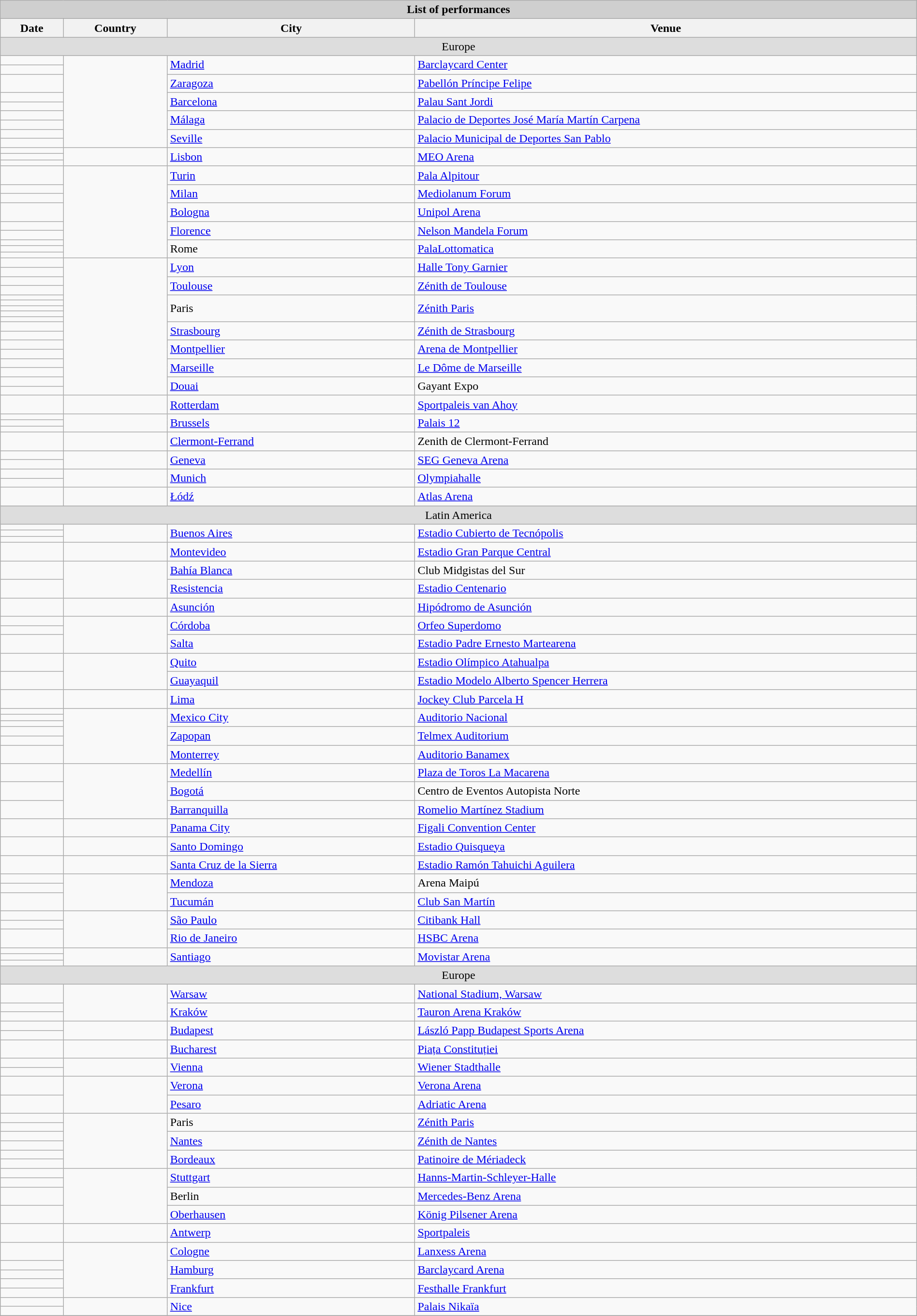<table class="wikitable collapsible collapsed" width="100%">
<tr>
<th colspan="4" align="center" style="white-space: nowrap; background:#cfcfcf;">List of performances</th>
</tr>
<tr>
<th>Date</th>
<th>Country</th>
<th>City</th>
<th>Venue</th>
</tr>
<tr bgcolor="#DDDDDD">
<td colspan=4 align=center>Europe</td>
</tr>
<tr>
<td></td>
<td rowspan=9></td>
<td rowspan=2><a href='#'>Madrid</a></td>
<td rowspan=2><a href='#'>Barclaycard Center</a></td>
</tr>
<tr>
<td></td>
</tr>
<tr>
<td></td>
<td><a href='#'>Zaragoza</a></td>
<td><a href='#'>Pabellón Príncipe Felipe</a></td>
</tr>
<tr>
<td></td>
<td rowspan=2><a href='#'>Barcelona</a></td>
<td rowspan=2><a href='#'>Palau Sant Jordi</a></td>
</tr>
<tr>
<td></td>
</tr>
<tr>
<td></td>
<td rowspan=2><a href='#'>Málaga</a></td>
<td rowspan=2><a href='#'>Palacio de Deportes José María Martín Carpena</a></td>
</tr>
<tr>
<td></td>
</tr>
<tr>
<td></td>
<td rowspan=2><a href='#'>Seville</a></td>
<td rowspan=2><a href='#'>Palacio Municipal de Deportes San Pablo</a></td>
</tr>
<tr>
<td></td>
</tr>
<tr>
<td></td>
<td rowspan=3></td>
<td rowspan=3><a href='#'>Lisbon</a></td>
<td rowspan=3><a href='#'>MEO Arena</a></td>
</tr>
<tr>
<td></td>
</tr>
<tr>
<td></td>
</tr>
<tr>
<td></td>
<td rowspan=9></td>
<td><a href='#'>Turin</a></td>
<td><a href='#'>Pala Alpitour</a></td>
</tr>
<tr>
<td></td>
<td rowspan=2><a href='#'>Milan</a></td>
<td rowspan=2><a href='#'>Mediolanum Forum</a></td>
</tr>
<tr>
<td></td>
</tr>
<tr>
<td></td>
<td><a href='#'>Bologna</a></td>
<td><a href='#'>Unipol Arena</a></td>
</tr>
<tr>
<td></td>
<td rowspan=2><a href='#'>Florence</a></td>
<td rowspan=2><a href='#'>Nelson Mandela Forum</a></td>
</tr>
<tr>
<td></td>
</tr>
<tr>
<td></td>
<td rowspan=3>Rome</td>
<td rowspan=3><a href='#'>PalaLottomatica</a></td>
</tr>
<tr>
<td></td>
</tr>
<tr>
<td></td>
</tr>
<tr>
<td></td>
<td rowspan=17></td>
<td rowspan=2><a href='#'>Lyon</a></td>
<td rowspan=2><a href='#'>Halle Tony Garnier</a></td>
</tr>
<tr>
<td></td>
</tr>
<tr>
<td></td>
<td rowspan=2><a href='#'>Toulouse</a></td>
<td rowspan=2><a href='#'>Zénith de Toulouse</a></td>
</tr>
<tr>
<td></td>
</tr>
<tr>
<td></td>
<td rowspan=5>Paris</td>
<td rowspan=5><a href='#'>Zénith Paris</a></td>
</tr>
<tr>
<td></td>
</tr>
<tr>
<td></td>
</tr>
<tr>
<td></td>
</tr>
<tr>
<td></td>
</tr>
<tr>
<td></td>
<td rowspan=2><a href='#'>Strasbourg</a></td>
<td rowspan=2><a href='#'>Zénith de Strasbourg</a></td>
</tr>
<tr>
<td></td>
</tr>
<tr>
<td></td>
<td rowspan=2><a href='#'>Montpellier</a></td>
<td rowspan=2><a href='#'>Arena de Montpellier</a></td>
</tr>
<tr>
<td></td>
</tr>
<tr>
<td></td>
<td rowspan=2><a href='#'>Marseille</a></td>
<td rowspan=2><a href='#'>Le Dôme de Marseille</a></td>
</tr>
<tr>
<td></td>
</tr>
<tr>
<td></td>
<td rowspan=2><a href='#'>Douai</a></td>
<td rowspan=2>Gayant Expo</td>
</tr>
<tr>
<td></td>
</tr>
<tr>
<td></td>
<td></td>
<td><a href='#'>Rotterdam</a></td>
<td><a href='#'>Sportpaleis van Ahoy</a></td>
</tr>
<tr>
<td></td>
<td rowspan=3></td>
<td rowspan=3><a href='#'>Brussels</a></td>
<td rowspan=3><a href='#'>Palais 12</a></td>
</tr>
<tr>
<td></td>
</tr>
<tr>
<td></td>
</tr>
<tr>
<td></td>
<td></td>
<td><a href='#'>Clermont-Ferrand</a></td>
<td>Zenith de Clermont-Ferrand</td>
</tr>
<tr>
<td></td>
<td rowspan=2></td>
<td rowspan=2><a href='#'>Geneva</a></td>
<td rowspan=2><a href='#'>SEG Geneva Arena</a></td>
</tr>
<tr>
<td></td>
</tr>
<tr>
<td></td>
<td rowspan=2></td>
<td rowspan=2><a href='#'>Munich</a></td>
<td rowspan=2><a href='#'>Olympiahalle</a></td>
</tr>
<tr>
<td></td>
</tr>
<tr>
<td></td>
<td></td>
<td><a href='#'>Łódź</a></td>
<td><a href='#'>Atlas Arena</a></td>
</tr>
<tr bgcolor="#DDDDDD">
<td colspan=4 align=center>Latin America</td>
</tr>
<tr>
<td></td>
<td rowspan=3></td>
<td rowspan=3><a href='#'>Buenos Aires</a></td>
<td rowspan=3><a href='#'>Estadio Cubierto de Tecnópolis</a></td>
</tr>
<tr>
<td></td>
</tr>
<tr>
<td></td>
</tr>
<tr>
<td></td>
<td></td>
<td><a href='#'>Montevideo</a></td>
<td><a href='#'>Estadio Gran Parque Central</a></td>
</tr>
<tr>
<td></td>
<td rowspan=2></td>
<td><a href='#'>Bahía Blanca</a></td>
<td>Club Midgistas del Sur</td>
</tr>
<tr>
<td></td>
<td><a href='#'>Resistencia</a></td>
<td><a href='#'>Estadio Centenario</a></td>
</tr>
<tr>
<td></td>
<td></td>
<td><a href='#'>Asunción</a></td>
<td><a href='#'>Hipódromo de Asunción</a></td>
</tr>
<tr>
<td></td>
<td rowspan=3></td>
<td rowspan=2><a href='#'>Córdoba</a></td>
<td rowspan=2><a href='#'>Orfeo Superdomo</a></td>
</tr>
<tr>
<td></td>
</tr>
<tr>
<td></td>
<td><a href='#'>Salta</a></td>
<td><a href='#'>Estadio Padre Ernesto Martearena</a></td>
</tr>
<tr>
<td></td>
<td rowspan=2></td>
<td><a href='#'>Quito</a></td>
<td><a href='#'>Estadio Olímpico Atahualpa</a></td>
</tr>
<tr>
<td></td>
<td><a href='#'>Guayaquil</a></td>
<td><a href='#'>Estadio Modelo Alberto Spencer Herrera</a></td>
</tr>
<tr>
<td></td>
<td></td>
<td><a href='#'>Lima</a></td>
<td><a href='#'>Jockey Club Parcela H</a></td>
</tr>
<tr>
<td></td>
<td rowspan=6></td>
<td rowspan=3><a href='#'>Mexico City</a></td>
<td rowspan=3><a href='#'>Auditorio Nacional</a></td>
</tr>
<tr>
<td></td>
</tr>
<tr>
<td></td>
</tr>
<tr>
<td></td>
<td rowspan=2><a href='#'>Zapopan</a></td>
<td rowspan=2><a href='#'>Telmex Auditorium</a></td>
</tr>
<tr>
<td></td>
</tr>
<tr>
<td></td>
<td><a href='#'>Monterrey</a></td>
<td><a href='#'>Auditorio Banamex</a></td>
</tr>
<tr>
<td></td>
<td rowspan=3></td>
<td><a href='#'>Medellín</a></td>
<td><a href='#'>Plaza de Toros La Macarena</a></td>
</tr>
<tr>
<td></td>
<td><a href='#'>Bogotá</a></td>
<td>Centro de Eventos Autopista Norte</td>
</tr>
<tr>
<td></td>
<td><a href='#'>Barranquilla</a></td>
<td><a href='#'>Romelio Martínez Stadium</a></td>
</tr>
<tr>
<td></td>
<td></td>
<td><a href='#'>Panama City</a></td>
<td><a href='#'>Figali Convention Center</a></td>
</tr>
<tr>
<td></td>
<td></td>
<td><a href='#'>Santo Domingo</a></td>
<td><a href='#'>Estadio Quisqueya</a></td>
</tr>
<tr>
<td></td>
<td></td>
<td><a href='#'>Santa Cruz de la Sierra</a></td>
<td><a href='#'>Estadio Ramón Tahuichi Aguilera</a></td>
</tr>
<tr>
<td></td>
<td rowspan=3></td>
<td rowspan=2><a href='#'>Mendoza</a></td>
<td rowspan=2>Arena Maipú</td>
</tr>
<tr>
<td></td>
</tr>
<tr>
<td></td>
<td><a href='#'>Tucumán</a></td>
<td><a href='#'>Club San Martín</a></td>
</tr>
<tr>
<td></td>
<td rowspan=3></td>
<td rowspan=2><a href='#'>São Paulo</a></td>
<td rowspan=2><a href='#'>Citibank Hall</a></td>
</tr>
<tr>
<td></td>
</tr>
<tr>
<td></td>
<td><a href='#'>Rio de Janeiro</a></td>
<td><a href='#'>HSBC Arena</a></td>
</tr>
<tr>
<td></td>
<td rowspan=3></td>
<td rowspan=3><a href='#'>Santiago</a></td>
<td rowspan=3><a href='#'>Movistar Arena</a></td>
</tr>
<tr>
<td></td>
</tr>
<tr>
<td></td>
</tr>
<tr bgcolor="#DDDDDD">
<td colspan=4 align=center>Europe</td>
</tr>
<tr>
<td></td>
<td rowspan="3"></td>
<td><a href='#'>Warsaw</a></td>
<td><a href='#'>National Stadium, Warsaw</a></td>
</tr>
<tr>
<td></td>
<td rowspan="2"><a href='#'>Kraków</a></td>
<td rowspan="2"><a href='#'>Tauron Arena Kraków</a></td>
</tr>
<tr>
<td></td>
</tr>
<tr>
<td></td>
<td rowspan="2"></td>
<td rowspan="2"><a href='#'>Budapest</a></td>
<td rowspan="2"><a href='#'>László Papp Budapest Sports Arena</a></td>
</tr>
<tr>
<td></td>
</tr>
<tr>
<td></td>
<td></td>
<td><a href='#'>Bucharest</a></td>
<td><a href='#'>Piața Constituției</a></td>
</tr>
<tr>
<td></td>
<td rowspan="2"></td>
<td rowspan="2"><a href='#'>Vienna</a></td>
<td rowspan="2"><a href='#'>Wiener Stadthalle</a></td>
</tr>
<tr>
<td></td>
</tr>
<tr>
<td></td>
<td rowspan="2"></td>
<td><a href='#'>Verona</a></td>
<td><a href='#'>Verona Arena</a></td>
</tr>
<tr>
<td></td>
<td><a href='#'>Pesaro</a></td>
<td><a href='#'>Adriatic Arena</a></td>
</tr>
<tr>
<td></td>
<td rowspan="6"></td>
<td rowspan="2">Paris</td>
<td rowspan="2"><a href='#'>Zénith Paris</a></td>
</tr>
<tr>
<td></td>
</tr>
<tr>
<td></td>
<td rowspan="2"><a href='#'>Nantes</a></td>
<td rowspan="2"><a href='#'>Zénith de Nantes</a></td>
</tr>
<tr>
<td></td>
</tr>
<tr>
<td></td>
<td rowspan="2"><a href='#'>Bordeaux</a></td>
<td rowspan="2"><a href='#'>Patinoire de Mériadeck</a></td>
</tr>
<tr>
<td></td>
</tr>
<tr>
<td></td>
<td rowspan="4"></td>
<td rowspan="2"><a href='#'>Stuttgart</a></td>
<td rowspan="2"><a href='#'>Hanns-Martin-Schleyer-Halle</a></td>
</tr>
<tr>
<td></td>
</tr>
<tr>
<td></td>
<td>Berlin</td>
<td><a href='#'>Mercedes-Benz Arena</a></td>
</tr>
<tr>
<td></td>
<td><a href='#'>Oberhausen</a></td>
<td><a href='#'>König Pilsener Arena</a></td>
</tr>
<tr>
<td></td>
<td></td>
<td><a href='#'>Antwerp</a></td>
<td><a href='#'>Sportpaleis</a></td>
</tr>
<tr>
<td></td>
<td rowspan="5"></td>
<td><a href='#'>Cologne</a></td>
<td><a href='#'>Lanxess Arena</a></td>
</tr>
<tr>
<td></td>
<td rowspan="2"><a href='#'>Hamburg</a></td>
<td rowspan="2"><a href='#'>Barclaycard Arena</a></td>
</tr>
<tr>
<td></td>
</tr>
<tr>
<td></td>
<td rowspan="2"><a href='#'>Frankfurt</a></td>
<td rowspan="2"><a href='#'>Festhalle Frankfurt</a></td>
</tr>
<tr>
<td></td>
</tr>
<tr>
<td></td>
<td rowspan="2"></td>
<td rowspan="2"><a href='#'>Nice</a></td>
<td rowspan="2"><a href='#'>Palais Nikaïa</a></td>
</tr>
<tr>
<td></td>
</tr>
<tr>
</tr>
</table>
